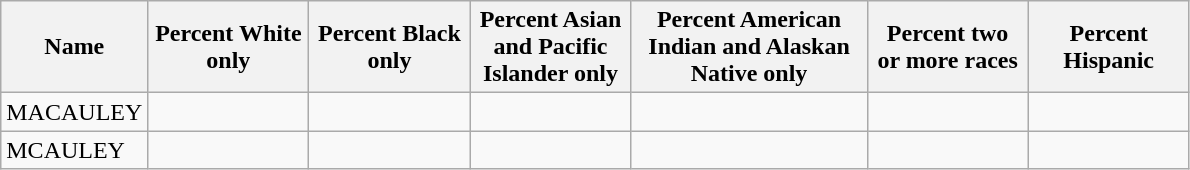<table class="wikitable">
<tr>
<th>Name</th>
<th scope="col" width="100">Percent White only</th>
<th scope="col" width="100">Percent Black only</th>
<th scope="col" width="100">Percent Asian and Pacific Islander only</th>
<th scope="col" width="150">Percent American Indian and Alaskan Native only</th>
<th scope="col" width="100">Percent two or more races</th>
<th scope="col" width="100">Percent Hispanic</th>
</tr>
<tr>
<td>MACAULEY</td>
<td></td>
<td></td>
<td></td>
<td></td>
<td></td>
<td></td>
</tr>
<tr>
<td>MCAULEY</td>
<td></td>
<td></td>
<td></td>
<td></td>
<td></td>
<td></td>
</tr>
</table>
